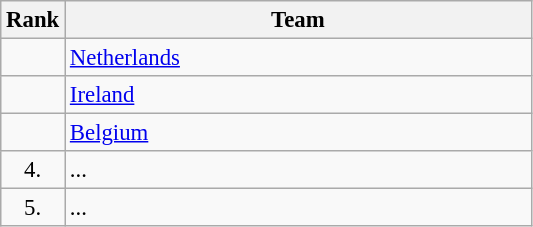<table class="wikitable" style="font-size:95%;">
<tr>
<th>Rank</th>
<th align="left" style="width: 20em">Team</th>
</tr>
<tr>
<td align="center"></td>
<td> <a href='#'>Netherlands</a></td>
</tr>
<tr>
<td align="center"></td>
<td> <a href='#'>Ireland</a></td>
</tr>
<tr>
<td align="center"></td>
<td> <a href='#'>Belgium</a></td>
</tr>
<tr>
<td align="center">4.</td>
<td>...</td>
</tr>
<tr>
<td align="center">5.</td>
<td>...</td>
</tr>
</table>
